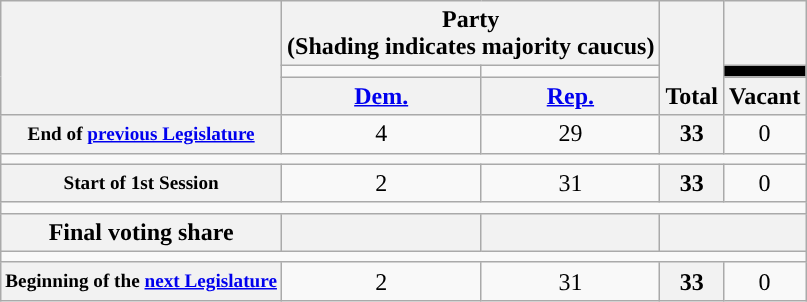<table class=wikitable style="text-align:center">
<tr style="vertical-align:bottom;">
<th rowspan=3></th>
<th colspan=2>Party <div>(Shading indicates majority caucus)</div></th>
<th rowspan=3>Total</th>
<th></th>
</tr>
<tr style="height:5px">
<td style="background-color:"></td>
<td style="background-color:"></td>
<td style="background:black;"></td>
</tr>
<tr>
<th><a href='#'>Dem.</a></th>
<th><a href='#'>Rep.</a></th>
<th>Vacant</th>
</tr>
<tr>
<th style="font-size:80%;">End of <a href='#'>previous Legislature</a></th>
<td>4</td>
<td>29</td>
<th>33</th>
<td>0</td>
</tr>
<tr>
<td colspan=5></td>
</tr>
<tr>
<th style="font-size:80%;">Start of 1st Session</th>
<td>2</td>
<td>31</td>
<th>33</th>
<td>0</td>
</tr>
<tr>
<td colspan=5></td>
</tr>
<tr>
<th>Final voting share</th>
<th></th>
<th></th>
<th colspan=2></th>
</tr>
<tr>
<td colspan=5></td>
</tr>
<tr>
<th style="font-size:80%;">Beginning of the <a href='#'>next Legislature</a></th>
<td>2</td>
<td>31</td>
<th>33</th>
<td>0</td>
</tr>
</table>
